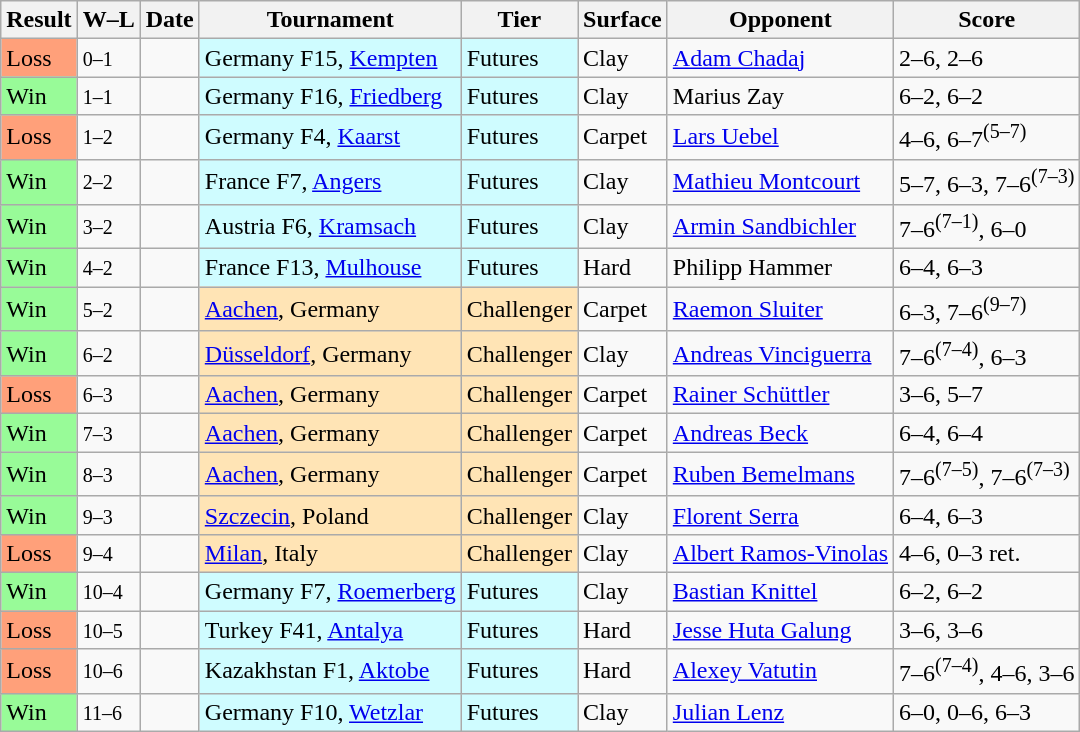<table class="sortable wikitable">
<tr>
<th>Result</th>
<th class=unsortable>W–L</th>
<th>Date</th>
<th>Tournament</th>
<th>Tier</th>
<th>Surface</th>
<th>Opponent</th>
<th class=unsortable>Score</th>
</tr>
<tr>
<td bgcolor=FFA07A>Loss</td>
<td><small>0–1</small></td>
<td></td>
<td style=background:#cffcff>Germany F15, <a href='#'>Kempten</a></td>
<td style=background:#cffcff>Futures</td>
<td>Clay</td>
<td> <a href='#'>Adam Chadaj</a></td>
<td>2–6, 2–6</td>
</tr>
<tr>
<td style="background:#98fb98;">Win</td>
<td><small>1–1</small></td>
<td></td>
<td style=background:#cffcff>Germany F16, <a href='#'>Friedberg</a></td>
<td style=background:#cffcff>Futures</td>
<td>Clay</td>
<td> Marius Zay</td>
<td>6–2, 6–2</td>
</tr>
<tr>
<td bgcolor=FFA07A>Loss</td>
<td><small>1–2</small></td>
<td></td>
<td style=background:#cffcff>Germany F4, <a href='#'>Kaarst</a></td>
<td style=background:#cffcff>Futures</td>
<td>Carpet</td>
<td> <a href='#'>Lars Uebel</a></td>
<td>4–6, 6–7<sup>(5–7)</sup></td>
</tr>
<tr>
<td style="background:#98fb98;">Win</td>
<td><small>2–2</small></td>
<td></td>
<td style=background:#cffcff>France F7, <a href='#'>Angers</a></td>
<td style=background:#cffcff>Futures</td>
<td>Clay</td>
<td> <a href='#'>Mathieu Montcourt</a></td>
<td>5–7, 6–3, 7–6<sup>(7–3)</sup></td>
</tr>
<tr>
<td style="background:#98fb98;">Win</td>
<td><small>3–2</small></td>
<td></td>
<td style=background:#cffcff>Austria F6, <a href='#'>Kramsach</a></td>
<td style=background:#cffcff>Futures</td>
<td>Clay</td>
<td> <a href='#'>Armin Sandbichler</a></td>
<td>7–6<sup>(7–1)</sup>, 6–0</td>
</tr>
<tr>
<td style="background:#98fb98;">Win</td>
<td><small>4–2</small></td>
<td></td>
<td style=background:#cffcff>France F13, <a href='#'>Mulhouse</a></td>
<td style=background:#cffcff>Futures</td>
<td>Hard</td>
<td> Philipp Hammer</td>
<td>6–4, 6–3</td>
</tr>
<tr>
<td style="background:#98fb98;">Win</td>
<td><small>5–2</small></td>
<td></td>
<td style=background:moccasin><a href='#'>Aachen</a>, Germany</td>
<td style=background:moccasin>Challenger</td>
<td>Carpet</td>
<td> <a href='#'>Raemon Sluiter</a></td>
<td>6–3, 7–6<sup>(9–7)</sup></td>
</tr>
<tr>
<td style="background:#98fb98;">Win</td>
<td><small>6–2</small></td>
<td></td>
<td style=background:moccasin><a href='#'>Düsseldorf</a>, Germany</td>
<td style=background:moccasin>Challenger</td>
<td>Clay</td>
<td> <a href='#'>Andreas Vinciguerra</a></td>
<td>7–6<sup>(7–4)</sup>, 6–3</td>
</tr>
<tr>
<td bgcolor=FFA07A>Loss</td>
<td><small>6–3</small></td>
<td></td>
<td style=background:moccasin><a href='#'>Aachen</a>, Germany</td>
<td style=background:moccasin>Challenger</td>
<td>Carpet</td>
<td> <a href='#'>Rainer Schüttler</a></td>
<td>3–6, 5–7</td>
</tr>
<tr>
<td style="background:#98fb98;">Win</td>
<td><small>7–3</small></td>
<td></td>
<td style=background:moccasin><a href='#'>Aachen</a>, Germany</td>
<td style=background:moccasin>Challenger</td>
<td>Carpet</td>
<td> <a href='#'>Andreas Beck</a></td>
<td>6–4, 6–4</td>
</tr>
<tr>
<td style="background:#98fb98;">Win</td>
<td><small>8–3</small></td>
<td></td>
<td style=background:moccasin><a href='#'>Aachen</a>, Germany</td>
<td style=background:moccasin>Challenger</td>
<td>Carpet</td>
<td> <a href='#'>Ruben Bemelmans</a></td>
<td>7–6<sup>(7–5)</sup>, 7–6<sup>(7–3)</sup></td>
</tr>
<tr>
<td style="background:#98fb98;">Win</td>
<td><small>9–3</small></td>
<td></td>
<td style=background:moccasin><a href='#'>Szczecin</a>, Poland</td>
<td style=background:moccasin>Challenger</td>
<td>Clay</td>
<td> <a href='#'>Florent Serra</a></td>
<td>6–4, 6–3</td>
</tr>
<tr>
<td bgcolor=FFA07A>Loss</td>
<td><small>9–4</small></td>
<td></td>
<td style=background:moccasin><a href='#'>Milan</a>, Italy</td>
<td style=background:moccasin>Challenger</td>
<td>Clay</td>
<td> <a href='#'>Albert Ramos-Vinolas</a></td>
<td>4–6, 0–3 ret.</td>
</tr>
<tr>
<td style="background:#98fb98;">Win</td>
<td><small>10–4</small></td>
<td></td>
<td style=background:#cffcff>Germany F7, <a href='#'>Roemerberg</a></td>
<td style=background:#cffcff>Futures</td>
<td>Clay</td>
<td> <a href='#'>Bastian Knittel</a></td>
<td>6–2, 6–2</td>
</tr>
<tr>
<td bgcolor=FFA07A>Loss</td>
<td><small>10–5</small></td>
<td></td>
<td style=background:#cffcff>Turkey F41, <a href='#'>Antalya</a></td>
<td style=background:#cffcff>Futures</td>
<td>Hard</td>
<td> <a href='#'>Jesse Huta Galung</a></td>
<td>3–6, 3–6</td>
</tr>
<tr>
<td bgcolor=FFA07A>Loss</td>
<td><small>10–6</small></td>
<td></td>
<td style=background:#cffcff>Kazakhstan F1, <a href='#'>Aktobe</a></td>
<td style=background:#cffcff>Futures</td>
<td>Hard</td>
<td> <a href='#'>Alexey Vatutin</a></td>
<td>7–6<sup>(7–4)</sup>, 4–6, 3–6</td>
</tr>
<tr>
<td style="background:#98fb98;">Win</td>
<td><small>11–6</small></td>
<td></td>
<td style=background:#cffcff>Germany F10, <a href='#'>Wetzlar</a></td>
<td style=background:#cffcff>Futures</td>
<td>Clay</td>
<td> <a href='#'>Julian Lenz</a></td>
<td>6–0, 0–6, 6–3</td>
</tr>
</table>
